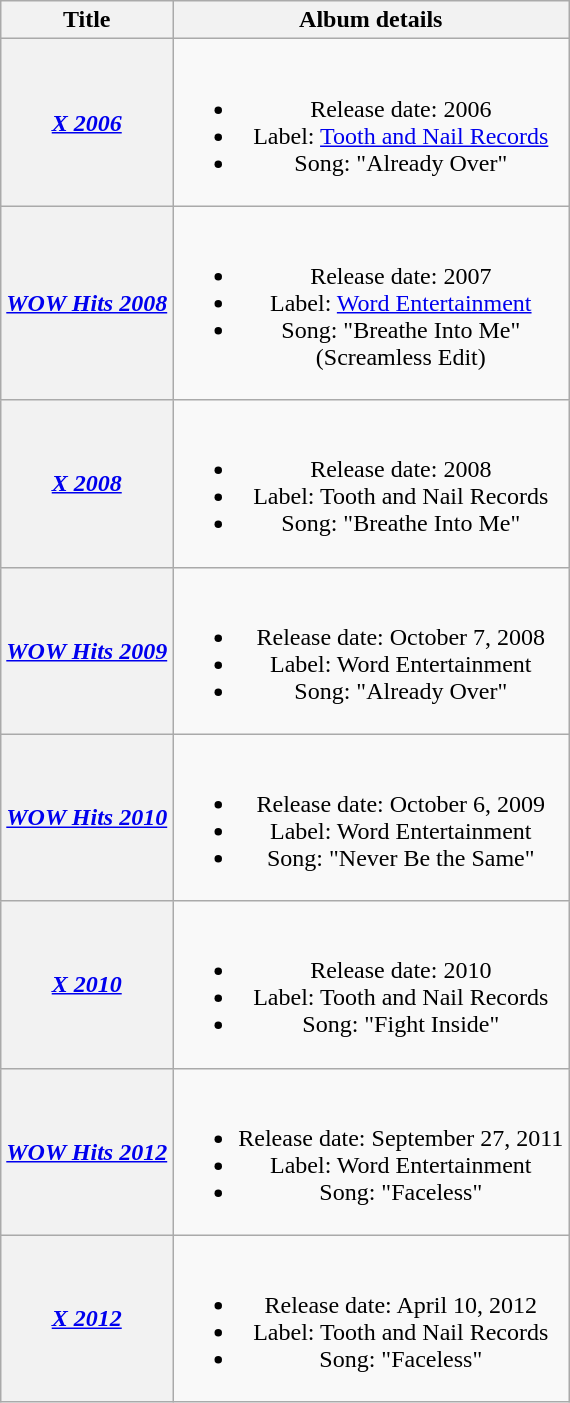<table class="wikitable plainrowheaders" style="text-align:center;">
<tr>
<th>Title</th>
<th>Album details</th>
</tr>
<tr>
<th scope="row"><em><a href='#'>X 2006</a></em></th>
<td><br><ul><li>Release date: 2006</li><li>Label: <a href='#'>Tooth and Nail Records</a></li><li>Song: "Already Over"</li></ul></td>
</tr>
<tr>
<th scope="row"><em><a href='#'>WOW Hits 2008</a></em></th>
<td><br><ul><li>Release date: 2007</li><li>Label: <a href='#'>Word Entertainment</a></li><li>Song: "Breathe Into Me"<br>(Screamless Edit)</li></ul></td>
</tr>
<tr>
<th scope="row"><em><a href='#'>X 2008</a></em></th>
<td><br><ul><li>Release date: 2008</li><li>Label: Tooth and Nail Records</li><li>Song: "Breathe Into Me"</li></ul></td>
</tr>
<tr>
<th scope="row"><em><a href='#'>WOW Hits 2009</a></em></th>
<td><br><ul><li>Release date: October 7, 2008</li><li>Label: Word Entertainment</li><li>Song: "Already Over"</li></ul></td>
</tr>
<tr>
<th scope="row"><em><a href='#'>WOW Hits 2010</a></em></th>
<td><br><ul><li>Release date: October 6, 2009</li><li>Label: Word Entertainment</li><li>Song: "Never Be the Same"</li></ul></td>
</tr>
<tr>
<th scope="row"><em><a href='#'>X 2010</a></em></th>
<td><br><ul><li>Release date: 2010</li><li>Label: Tooth and Nail Records</li><li>Song: "Fight Inside"</li></ul></td>
</tr>
<tr>
<th scope="row"><em><a href='#'>WOW Hits 2012</a></em></th>
<td><br><ul><li>Release date: September 27, 2011</li><li>Label: Word Entertainment</li><li>Song: "Faceless"</li></ul></td>
</tr>
<tr>
<th scope="row"><em><a href='#'>X 2012</a></em></th>
<td><br><ul><li>Release date: April 10, 2012</li><li>Label: Tooth and Nail Records</li><li>Song: "Faceless"</li></ul></td>
</tr>
</table>
